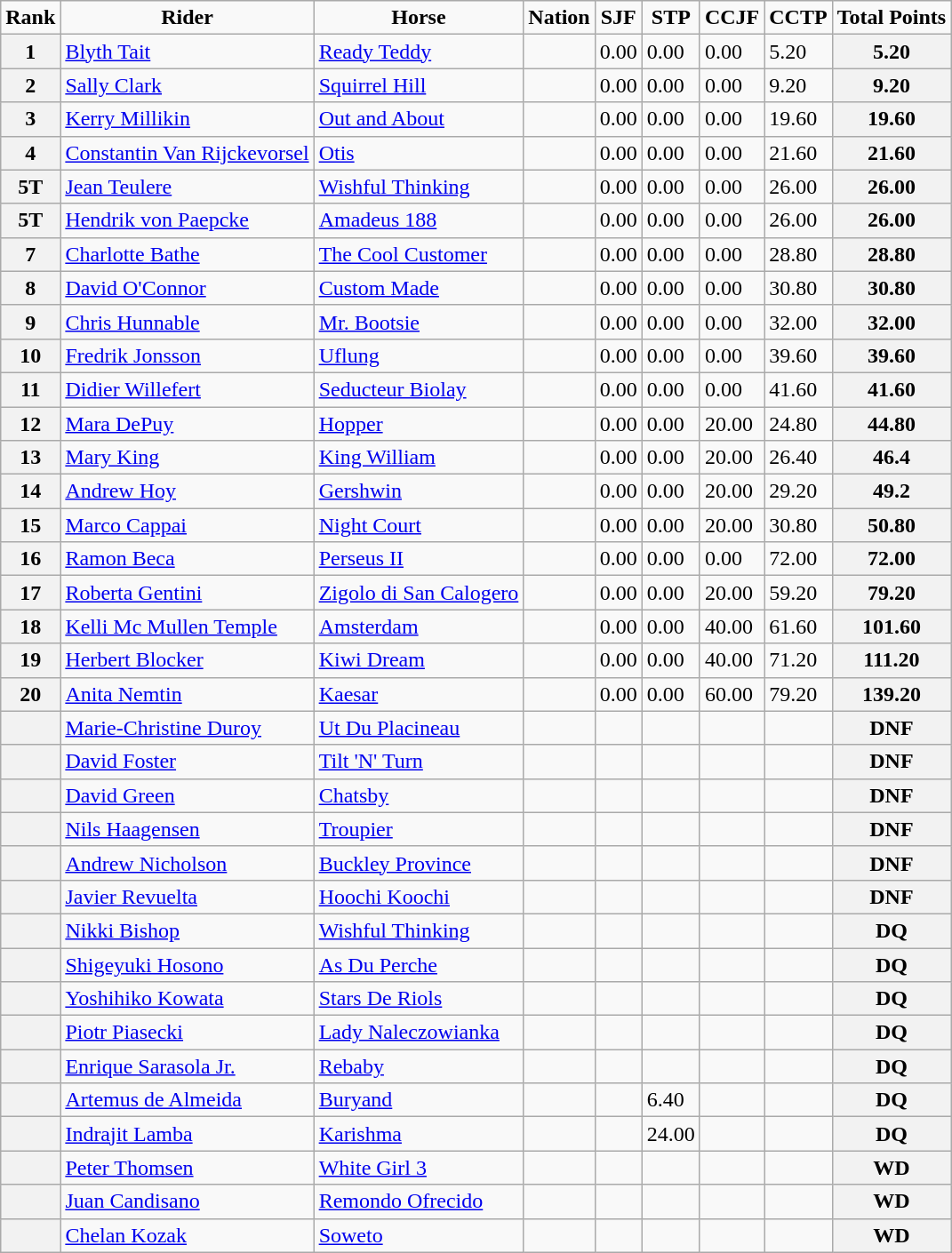<table class="wikitable">
<tr>
<td align=center><strong>Rank</strong></td>
<td align=center><strong>Rider</strong></td>
<td align=center><strong>Horse</strong></td>
<td align=center><strong>Nation</strong></td>
<td align=center><strong>SJF</strong></td>
<td align=center><strong>STP</strong></td>
<td align=center><strong>CCJF</strong></td>
<td align=center><strong>CCTP</strong></td>
<td align=center><strong>Total Points</strong></td>
</tr>
<tr>
<th>1</th>
<td><a href='#'>Blyth Tait</a></td>
<td><a href='#'>Ready Teddy</a></td>
<td></td>
<td>0.00</td>
<td>0.00</td>
<td>0.00</td>
<td>5.20</td>
<th>5.20</th>
</tr>
<tr>
<th>2</th>
<td><a href='#'>Sally Clark</a></td>
<td><a href='#'>Squirrel Hill</a></td>
<td></td>
<td>0.00</td>
<td>0.00</td>
<td>0.00</td>
<td>9.20</td>
<th>9.20</th>
</tr>
<tr>
<th>3</th>
<td><a href='#'>Kerry Millikin</a></td>
<td><a href='#'>Out and About</a></td>
<td></td>
<td>0.00</td>
<td>0.00</td>
<td>0.00</td>
<td>19.60</td>
<th>19.60</th>
</tr>
<tr>
<th>4</th>
<td><a href='#'>Constantin Van Rijckevorsel</a></td>
<td><a href='#'>Otis</a></td>
<td></td>
<td>0.00</td>
<td>0.00</td>
<td>0.00</td>
<td>21.60</td>
<th>21.60</th>
</tr>
<tr>
<th>5T</th>
<td><a href='#'>Jean Teulere</a></td>
<td><a href='#'>Wishful Thinking</a></td>
<td></td>
<td>0.00</td>
<td>0.00</td>
<td>0.00</td>
<td>26.00</td>
<th>26.00</th>
</tr>
<tr>
<th>5T</th>
<td><a href='#'>Hendrik von Paepcke</a></td>
<td><a href='#'>Amadeus 188</a></td>
<td></td>
<td>0.00</td>
<td>0.00</td>
<td>0.00</td>
<td>26.00</td>
<th>26.00</th>
</tr>
<tr>
<th>7</th>
<td><a href='#'>Charlotte Bathe</a></td>
<td><a href='#'>The Cool Customer</a></td>
<td></td>
<td>0.00</td>
<td>0.00</td>
<td>0.00</td>
<td>28.80</td>
<th>28.80</th>
</tr>
<tr>
<th>8</th>
<td><a href='#'>David O'Connor</a></td>
<td><a href='#'>Custom Made</a></td>
<td></td>
<td>0.00</td>
<td>0.00</td>
<td>0.00</td>
<td>30.80</td>
<th>30.80</th>
</tr>
<tr>
<th>9</th>
<td><a href='#'>Chris Hunnable</a></td>
<td><a href='#'>Mr. Bootsie</a></td>
<td></td>
<td>0.00</td>
<td>0.00</td>
<td>0.00</td>
<td>32.00</td>
<th>32.00</th>
</tr>
<tr>
<th>10</th>
<td><a href='#'>Fredrik Jonsson</a></td>
<td><a href='#'>Uflung</a></td>
<td></td>
<td>0.00</td>
<td>0.00</td>
<td>0.00</td>
<td>39.60</td>
<th>39.60</th>
</tr>
<tr>
<th>11</th>
<td><a href='#'>Didier Willefert</a></td>
<td><a href='#'>Seducteur Biolay</a></td>
<td></td>
<td>0.00</td>
<td>0.00</td>
<td>0.00</td>
<td>41.60</td>
<th>41.60</th>
</tr>
<tr>
<th>12</th>
<td><a href='#'>Mara DePuy</a></td>
<td><a href='#'>Hopper</a></td>
<td></td>
<td>0.00</td>
<td>0.00</td>
<td>20.00</td>
<td>24.80</td>
<th>44.80</th>
</tr>
<tr>
<th>13</th>
<td><a href='#'>Mary King</a></td>
<td><a href='#'>King William</a></td>
<td></td>
<td>0.00</td>
<td>0.00</td>
<td>20.00</td>
<td>26.40</td>
<th>46.4</th>
</tr>
<tr>
<th>14</th>
<td><a href='#'>Andrew Hoy</a></td>
<td><a href='#'>Gershwin</a></td>
<td></td>
<td>0.00</td>
<td>0.00</td>
<td>20.00</td>
<td>29.20</td>
<th>49.2</th>
</tr>
<tr>
<th>15</th>
<td><a href='#'>Marco Cappai</a></td>
<td><a href='#'>Night Court</a></td>
<td></td>
<td>0.00</td>
<td>0.00</td>
<td>20.00</td>
<td>30.80</td>
<th>50.80</th>
</tr>
<tr>
<th>16</th>
<td><a href='#'>Ramon Beca</a></td>
<td><a href='#'>Perseus II</a></td>
<td></td>
<td>0.00</td>
<td>0.00</td>
<td>0.00</td>
<td>72.00</td>
<th>72.00</th>
</tr>
<tr>
<th>17</th>
<td><a href='#'>Roberta Gentini</a></td>
<td><a href='#'>Zigolo di San Calogero</a></td>
<td></td>
<td>0.00</td>
<td>0.00</td>
<td>20.00</td>
<td>59.20</td>
<th>79.20</th>
</tr>
<tr>
<th>18</th>
<td><a href='#'>Kelli Mc Mullen Temple</a></td>
<td><a href='#'>Amsterdam</a></td>
<td></td>
<td>0.00</td>
<td>0.00</td>
<td>40.00</td>
<td>61.60</td>
<th>101.60</th>
</tr>
<tr>
<th>19</th>
<td><a href='#'>Herbert Blocker</a></td>
<td><a href='#'>Kiwi Dream</a></td>
<td></td>
<td>0.00</td>
<td>0.00</td>
<td>40.00</td>
<td>71.20</td>
<th>111.20</th>
</tr>
<tr>
<th>20</th>
<td><a href='#'>Anita Nemtin</a></td>
<td><a href='#'>Kaesar</a></td>
<td></td>
<td>0.00</td>
<td>0.00</td>
<td>60.00</td>
<td>79.20</td>
<th>139.20</th>
</tr>
<tr>
<th></th>
<td><a href='#'>Marie-Christine Duroy</a></td>
<td><a href='#'>Ut Du Placineau</a></td>
<td></td>
<td></td>
<td></td>
<td></td>
<td></td>
<th>DNF</th>
</tr>
<tr>
<th></th>
<td><a href='#'>David Foster</a></td>
<td><a href='#'>Tilt 'N' Turn</a></td>
<td></td>
<td></td>
<td></td>
<td></td>
<td></td>
<th>DNF</th>
</tr>
<tr>
<th></th>
<td><a href='#'>David Green</a></td>
<td><a href='#'>Chatsby</a></td>
<td></td>
<td></td>
<td></td>
<td></td>
<td></td>
<th>DNF</th>
</tr>
<tr>
<th></th>
<td><a href='#'>Nils Haagensen</a></td>
<td><a href='#'>Troupier</a></td>
<td></td>
<td></td>
<td></td>
<td></td>
<td></td>
<th>DNF</th>
</tr>
<tr>
<th></th>
<td><a href='#'>Andrew Nicholson</a></td>
<td><a href='#'>Buckley Province</a></td>
<td></td>
<td></td>
<td></td>
<td></td>
<td></td>
<th>DNF</th>
</tr>
<tr>
<th></th>
<td><a href='#'>Javier Revuelta</a></td>
<td><a href='#'>Hoochi Koochi</a></td>
<td></td>
<td></td>
<td></td>
<td></td>
<td></td>
<th>DNF</th>
</tr>
<tr>
<th></th>
<td><a href='#'>Nikki Bishop</a></td>
<td><a href='#'>Wishful Thinking</a></td>
<td></td>
<td></td>
<td></td>
<td></td>
<td></td>
<th>DQ</th>
</tr>
<tr>
<th></th>
<td><a href='#'>Shigeyuki Hosono</a></td>
<td><a href='#'>As Du Perche</a></td>
<td></td>
<td></td>
<td></td>
<td></td>
<td></td>
<th>DQ</th>
</tr>
<tr>
<th></th>
<td><a href='#'>Yoshihiko Kowata</a></td>
<td><a href='#'>Stars De Riols</a></td>
<td></td>
<td></td>
<td></td>
<td></td>
<td></td>
<th>DQ</th>
</tr>
<tr>
<th></th>
<td><a href='#'>Piotr Piasecki</a></td>
<td><a href='#'>Lady Naleczowianka</a></td>
<td></td>
<td></td>
<td></td>
<td></td>
<td></td>
<th>DQ</th>
</tr>
<tr>
<th></th>
<td><a href='#'>Enrique Sarasola Jr.</a></td>
<td><a href='#'>Rebaby</a></td>
<td></td>
<td></td>
<td></td>
<td></td>
<td></td>
<th>DQ</th>
</tr>
<tr>
<th></th>
<td><a href='#'>Artemus de Almeida</a></td>
<td><a href='#'>Buryand</a></td>
<td></td>
<td></td>
<td>6.40</td>
<td></td>
<td></td>
<th>DQ</th>
</tr>
<tr>
<th></th>
<td><a href='#'>Indrajit Lamba</a></td>
<td><a href='#'>Karishma</a></td>
<td></td>
<td></td>
<td>24.00</td>
<td></td>
<td></td>
<th>DQ</th>
</tr>
<tr>
<th></th>
<td><a href='#'>Peter Thomsen</a></td>
<td><a href='#'>White Girl 3</a></td>
<td></td>
<td></td>
<td></td>
<td></td>
<td></td>
<th>WD</th>
</tr>
<tr>
<th></th>
<td><a href='#'>Juan Candisano</a></td>
<td><a href='#'>Remondo Ofrecido</a></td>
<td></td>
<td></td>
<td></td>
<td></td>
<td></td>
<th>WD</th>
</tr>
<tr>
<th></th>
<td><a href='#'>Chelan Kozak</a></td>
<td><a href='#'>Soweto</a></td>
<td></td>
<td></td>
<td></td>
<td></td>
<td></td>
<th>WD</th>
</tr>
</table>
